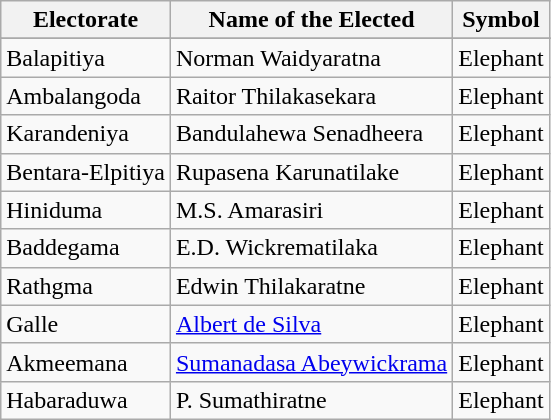<table class="wikitable" border="1">
<tr>
<th>Electorate</th>
<th>Name of the Elected</th>
<th>Symbol</th>
</tr>
<tr>
</tr>
<tr>
<td>Balapitiya</td>
<td>Norman Waidyaratna</td>
<td>Elephant</td>
</tr>
<tr>
<td>Ambalangoda</td>
<td>Raitor Thilakasekara</td>
<td>Elephant</td>
</tr>
<tr>
<td>Karandeniya</td>
<td>Bandulahewa Senadheera</td>
<td>Elephant</td>
</tr>
<tr>
<td>Bentara-Elpitiya</td>
<td>Rupasena Karunatilake</td>
<td>Elephant</td>
</tr>
<tr>
<td>Hiniduma</td>
<td>M.S. Amarasiri</td>
<td>Elephant</td>
</tr>
<tr>
<td>Baddegama</td>
<td>E.D. Wickrematilaka</td>
<td>Elephant</td>
</tr>
<tr>
<td>Rathgma</td>
<td>Edwin Thilakaratne</td>
<td>Elephant</td>
</tr>
<tr>
<td>Galle</td>
<td><a href='#'>Albert de Silva</a></td>
<td>Elephant</td>
</tr>
<tr>
<td>Akmeemana</td>
<td><a href='#'>Sumanadasa Abeywickrama</a></td>
<td>Elephant</td>
</tr>
<tr>
<td>Habaraduwa</td>
<td>P. Sumathiratne</td>
<td>Elephant</td>
</tr>
</table>
